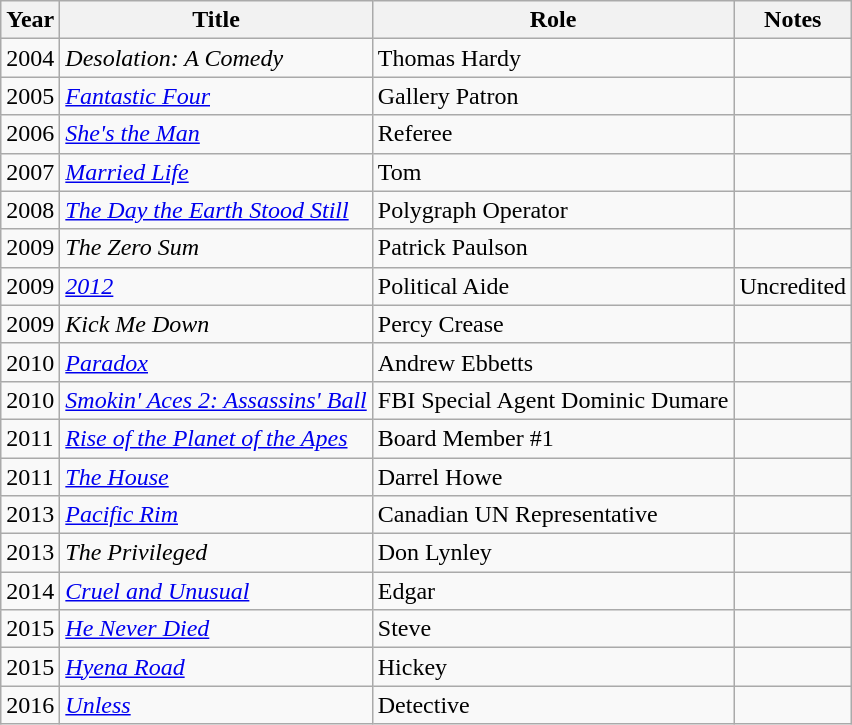<table class="wikitable sortable">
<tr>
<th>Year</th>
<th>Title</th>
<th>Role</th>
<th class="unsortable">Notes</th>
</tr>
<tr>
<td>2004</td>
<td><em>Desolation: A Comedy</em></td>
<td>Thomas Hardy</td>
<td></td>
</tr>
<tr>
<td>2005</td>
<td><em><a href='#'>Fantastic Four</a></em></td>
<td>Gallery Patron</td>
<td></td>
</tr>
<tr>
<td>2006</td>
<td><em><a href='#'>She's the Man</a></em></td>
<td>Referee</td>
<td></td>
</tr>
<tr>
<td>2007</td>
<td><em><a href='#'>Married Life</a></em></td>
<td>Tom</td>
<td></td>
</tr>
<tr>
<td>2008</td>
<td data-sort-value="Day the Earth Stood Still, The"><em><a href='#'>The Day the Earth Stood Still</a></em></td>
<td>Polygraph Operator</td>
<td></td>
</tr>
<tr>
<td>2009</td>
<td data-sort-value="Zero Sum, The"><em>The Zero Sum</em></td>
<td>Patrick Paulson</td>
<td></td>
</tr>
<tr>
<td>2009</td>
<td><em><a href='#'>2012</a></em></td>
<td>Political Aide</td>
<td>Uncredited</td>
</tr>
<tr>
<td>2009</td>
<td><em>Kick Me Down</em></td>
<td>Percy Crease</td>
<td></td>
</tr>
<tr>
<td>2010</td>
<td><em><a href='#'>Paradox</a></em></td>
<td>Andrew Ebbetts</td>
<td></td>
</tr>
<tr>
<td>2010</td>
<td><em><a href='#'>Smokin' Aces 2: Assassins' Ball</a></em></td>
<td>FBI Special Agent Dominic Dumare</td>
<td></td>
</tr>
<tr>
<td>2011</td>
<td><em><a href='#'>Rise of the Planet of the Apes</a></em></td>
<td>Board Member #1</td>
<td></td>
</tr>
<tr>
<td>2011</td>
<td data-sort-value="House, The"><em><a href='#'>The House</a></em></td>
<td>Darrel Howe</td>
<td></td>
</tr>
<tr>
<td>2013</td>
<td><em><a href='#'>Pacific Rim</a></em></td>
<td>Canadian UN Representative</td>
<td></td>
</tr>
<tr>
<td>2013</td>
<td data-sort-value="Privileged, The"><em>The Privileged</em></td>
<td>Don Lynley</td>
<td></td>
</tr>
<tr>
<td>2014</td>
<td><em><a href='#'>Cruel and Unusual</a></em></td>
<td>Edgar</td>
<td></td>
</tr>
<tr>
<td>2015</td>
<td><em><a href='#'>He Never Died</a></em></td>
<td>Steve</td>
<td></td>
</tr>
<tr>
<td>2015</td>
<td><em><a href='#'>Hyena Road</a></em></td>
<td>Hickey</td>
<td></td>
</tr>
<tr>
<td>2016</td>
<td><em><a href='#'>Unless</a></em></td>
<td>Detective</td>
<td></td>
</tr>
</table>
